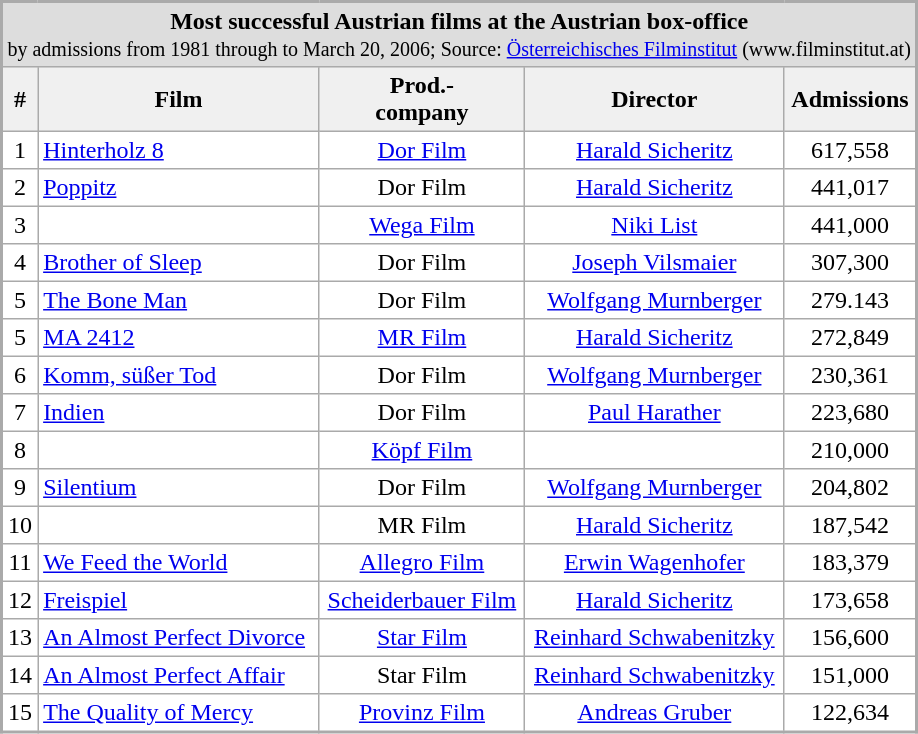<table cellpadding="3" cellspacing="0" align="center" rules="all" style="margin: 1em; background: #ffffff; border: 2px solid #aaa; font-size: 100%;">
<tr bgcolor=#DDDDDD>
<td colspan=5 align="center"><strong>Most successful Austrian films at the Austrian box-office</strong><br><small>by admissions from 1981 through to March 20, 2006; Source: <a href='#'>Österreichisches Filminstitut</a> (www.filminstitut.at)</small></td>
</tr>
<tr ---- bgcolor=#f0f0f0 align="center">
<th>#</th>
<th>Film</th>
<th>Prod.-<br>company</th>
<th>Director</th>
<th>Admissions</th>
</tr>
<tr ---- align="center">
<td>1</td>
<td align="left"><a href='#'>Hinterholz 8</a></td>
<td><a href='#'>Dor Film</a></td>
<td><a href='#'>Harald Sicheritz</a></td>
<td>617,558</td>
</tr>
<tr ---- align="center">
<td>2</td>
<td align="left"><a href='#'>Poppitz</a></td>
<td>Dor Film</td>
<td><a href='#'>Harald Sicheritz</a></td>
<td>441,017</td>
</tr>
<tr ---- align="center">
<td>3</td>
<td align="left"></td>
<td><a href='#'>Wega Film</a></td>
<td><a href='#'>Niki List</a></td>
<td>441,000</td>
</tr>
<tr ---- align="center">
<td>4</td>
<td align="left"><a href='#'>Brother of Sleep</a></td>
<td>Dor Film</td>
<td><a href='#'>Joseph Vilsmaier</a></td>
<td>307,300</td>
</tr>
<tr ---- align="center">
<td>5</td>
<td align="left"><a href='#'>The Bone Man</a></td>
<td>Dor Film</td>
<td><a href='#'>Wolfgang Murnberger</a></td>
<td>279.143</td>
</tr>
<tr ---- align="center">
<td>5</td>
<td align="left"><a href='#'>MA 2412</a></td>
<td><a href='#'>MR Film</a></td>
<td><a href='#'>Harald Sicheritz</a></td>
<td>272,849</td>
</tr>
<tr ---- align="center">
<td>6</td>
<td align="left"><a href='#'>Komm, süßer Tod</a></td>
<td>Dor Film</td>
<td><a href='#'>Wolfgang Murnberger</a></td>
<td>230,361</td>
</tr>
<tr ---- align="center">
<td>7</td>
<td align="left"><a href='#'>Indien</a></td>
<td>Dor Film</td>
<td><a href='#'>Paul Harather</a></td>
<td>223,680</td>
</tr>
<tr ---- align="center">
<td>8</td>
<td align="left"></td>
<td><a href='#'>Köpf Film</a></td>
<td></td>
<td>210,000</td>
</tr>
<tr ---- align="center">
<td>9</td>
<td align="left"><a href='#'>Silentium</a></td>
<td>Dor Film</td>
<td><a href='#'>Wolfgang Murnberger</a></td>
<td>204,802</td>
</tr>
<tr ---- align="center">
<td>10</td>
<td align="left"></td>
<td>MR Film</td>
<td><a href='#'>Harald Sicheritz</a></td>
<td>187,542</td>
</tr>
<tr ---- align="center">
<td>11</td>
<td align="left"><a href='#'>We Feed the World</a></td>
<td><a href='#'>Allegro Film</a></td>
<td><a href='#'>Erwin Wagenhofer</a></td>
<td>183,379</td>
</tr>
<tr ---- align="center">
<td>12</td>
<td align="left"><a href='#'>Freispiel</a></td>
<td><a href='#'>Scheiderbauer Film</a></td>
<td><a href='#'>Harald Sicheritz</a></td>
<td>173,658</td>
</tr>
<tr ---- align="center">
<td>13</td>
<td align="left"><a href='#'>An Almost Perfect Divorce</a></td>
<td><a href='#'>Star Film</a></td>
<td><a href='#'>Reinhard Schwabenitzky</a></td>
<td>156,600</td>
</tr>
<tr ---- align="center">
<td>14</td>
<td align="left"><a href='#'>An Almost Perfect Affair</a></td>
<td>Star Film</td>
<td><a href='#'>Reinhard Schwabenitzky</a></td>
<td>151,000</td>
</tr>
<tr ---- align="center">
<td>15</td>
<td align="left"><a href='#'>The Quality of Mercy</a></td>
<td><a href='#'>Provinz Film</a></td>
<td><a href='#'>Andreas Gruber</a></td>
<td>122,634</td>
</tr>
</table>
